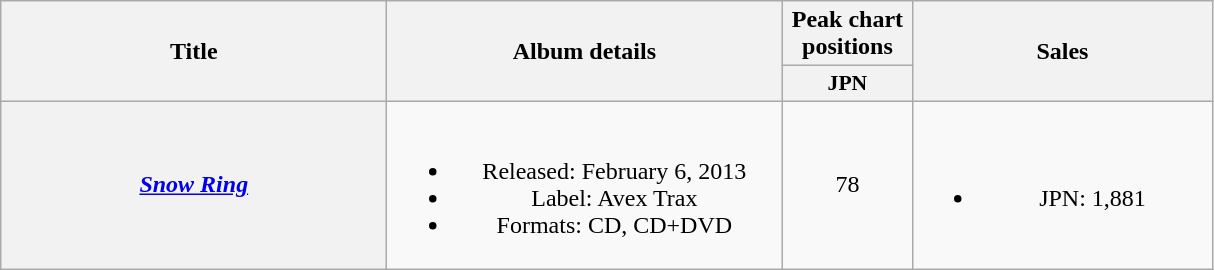<table class="wikitable plainrowheaders" style="text-align:center;">
<tr>
<th scope="col" style="width:250px;" rowspan="2">Title</th>
<th scope="col" rowspan="2" style="width:16em;">Album details</th>
<th style="width:80px;">Peak chart positions</th>
<th scope="col" rowspan="2" style="width:12em;">Sales</th>
</tr>
<tr>
<th scope="col" style="width:3em;font-size:90%;">JPN<br></th>
</tr>
<tr>
<th scope="row"><em><a href='#'>Snow Ring</a></em></th>
<td><br><ul><li>Released: February 6, 2013</li><li>Label: Avex Trax</li><li>Formats: CD, CD+DVD</li></ul></td>
<td>78</td>
<td><br><ul><li>JPN: 1,881</li></ul></td>
</tr>
</table>
